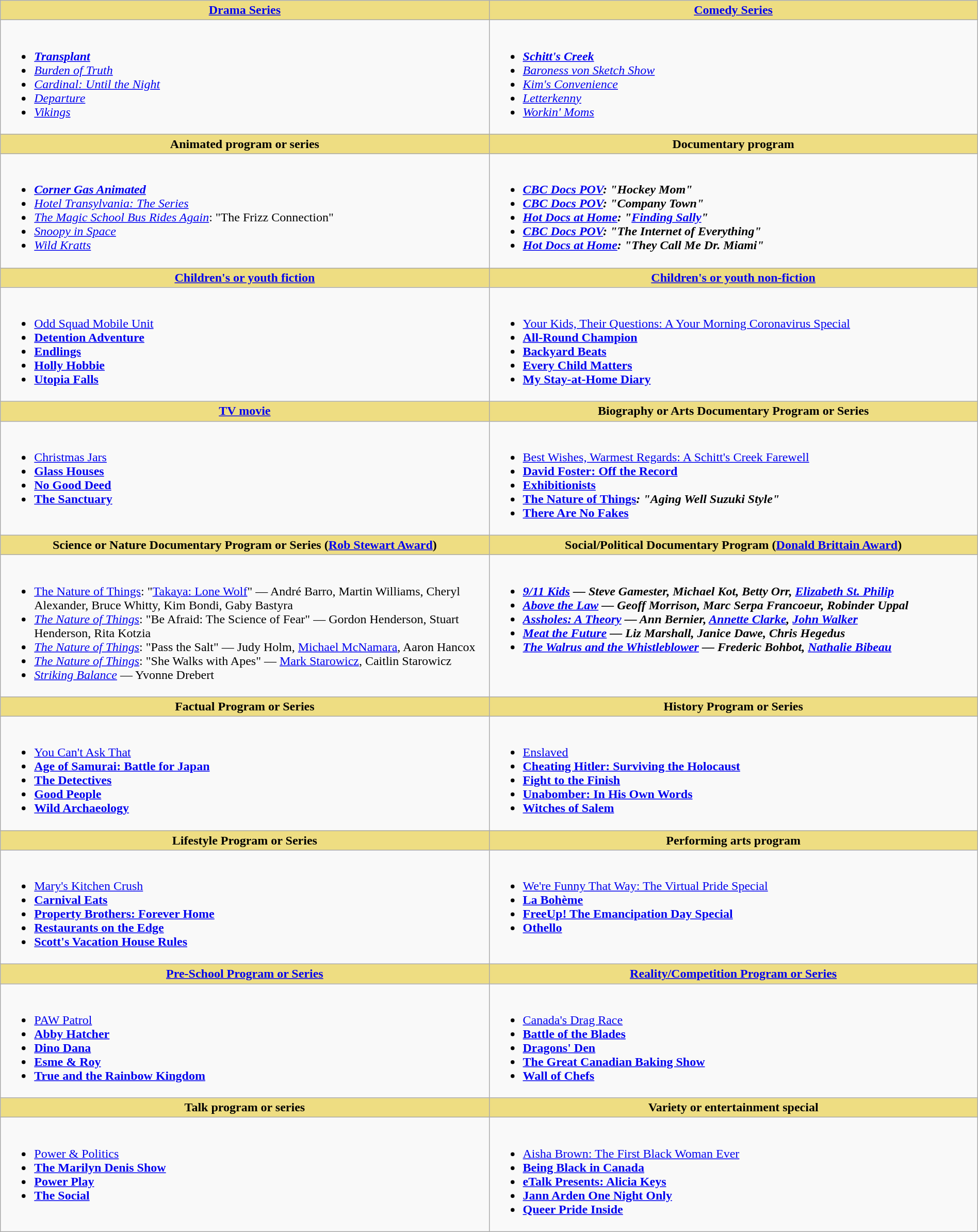<table class=wikitable width="100%">
<tr>
<th style="background:#EEDD82; width:50%"><a href='#'>Drama Series</a></th>
<th style="background:#EEDD82; width:50%"><a href='#'>Comedy Series</a></th>
</tr>
<tr>
<td valign="top"><br><ul><li> <strong><em><a href='#'>Transplant</a></em></strong></li><li><em><a href='#'>Burden of Truth</a></em></li><li><em><a href='#'>Cardinal: Until the Night</a></em></li><li><em><a href='#'>Departure</a></em></li><li><em><a href='#'>Vikings</a></em></li></ul></td>
<td valign="top"><br><ul><li> <strong><em><a href='#'>Schitt's Creek</a></em></strong></li><li><em><a href='#'>Baroness von Sketch Show</a></em></li><li><em><a href='#'>Kim's Convenience</a></em></li><li><em><a href='#'>Letterkenny</a></em></li><li><em><a href='#'>Workin' Moms</a></em></li></ul></td>
</tr>
<tr>
<th style="background:#EEDD82; width:50%">Animated program or series</th>
<th style="background:#EEDD82; width:50%">Documentary program</th>
</tr>
<tr>
<td valign="top"><br><ul><li> <strong><em><a href='#'>Corner Gas Animated</a></em></strong></li><li><em><a href='#'>Hotel Transylvania: The Series</a></em></li><li><em><a href='#'>The Magic School Bus Rides Again</a></em>: "The Frizz Connection"</li><li><em><a href='#'>Snoopy in Space</a></em></li><li><em><a href='#'>Wild Kratts</a></em></li></ul></td>
<td valign="top"><br><ul><li> <strong><em><a href='#'>CBC Docs POV</a><em>: "Hockey Mom"<strong></li><li></em><a href='#'>CBC Docs POV</a><em>: "Company Town"</li><li></em><a href='#'>Hot Docs at Home</a><em>: "<a href='#'>Finding Sally</a>"</li><li></em><a href='#'>CBC Docs POV</a><em>: "The Internet of Everything"</li><li></em><a href='#'>Hot Docs at Home</a><em>: "They Call Me Dr. Miami"</li></ul></td>
</tr>
<tr>
<th style="background:#EEDD82; width:50%"><a href='#'>Children's or youth fiction</a></th>
<th style="background:#EEDD82; width:50%"><a href='#'>Children's or youth non-fiction</a></th>
</tr>
<tr>
<td valign="top"><br><ul><li> </em></strong><a href='#'>Odd Squad Mobile Unit</a><strong><em></li><li></em><a href='#'>Detention Adventure</a><em></li><li></em><a href='#'>Endlings</a><em></li><li></em><a href='#'>Holly Hobbie</a><em></li><li></em><a href='#'>Utopia Falls</a><em></li></ul></td>
<td valign="top"><br><ul><li> </em></strong><a href='#'>Your Kids, Their Questions: A Your Morning Coronavirus Special</a><strong><em></li><li></em><a href='#'>All-Round Champion</a><em></li><li></em><a href='#'>Backyard Beats</a><em></li><li></em><a href='#'>Every Child Matters</a><em></li><li></em><a href='#'>My Stay-at-Home Diary</a><em></li></ul></td>
</tr>
<tr>
<th style="background:#EEDD82; width:50%"><a href='#'>TV movie</a></th>
<th style="background:#EEDD82; width:50%">Biography or Arts Documentary Program or Series</th>
</tr>
<tr>
<td valign="top"><br><ul><li> </em></strong><a href='#'>Christmas Jars</a><strong><em></li><li></em><a href='#'>Glass Houses</a><em></li><li></em><a href='#'>No Good Deed</a><em></li><li></em><a href='#'>The Sanctuary</a><em></li></ul></td>
<td valign="top"><br><ul><li> </em></strong><a href='#'>Best Wishes, Warmest Regards: A Schitt's Creek Farewell</a><strong><em></li><li></em><a href='#'>David Foster: Off the Record</a><em></li><li></em><a href='#'>Exhibitionists</a><em></li><li></em><a href='#'>The Nature of Things</a><em>: "Aging Well Suzuki Style"</li><li></em><a href='#'>There Are No Fakes</a><em></li></ul></td>
</tr>
<tr>
<th style="background:#EEDD82; width:50%">Science or Nature Documentary Program or Series (<a href='#'>Rob Stewart Award</a>)</th>
<th style="background:#EEDD82; width:50%">Social/Political Documentary Program (<a href='#'>Donald Brittain Award</a>)</th>
</tr>
<tr>
<td valign="top"><br><ul><li> </em></strong><a href='#'>The Nature of Things</a></em>: "<a href='#'>Takaya: Lone Wolf</a>" — André Barro, Martin Williams, Cheryl Alexander, Bruce Whitty, Kim Bondi, Gaby Bastyra</strong></li><li><em><a href='#'>The Nature of Things</a></em>: "Be Afraid: The Science of Fear" — Gordon Henderson, Stuart Henderson, Rita Kotzia</li><li><em><a href='#'>The Nature of Things</a></em>: "Pass the Salt" — Judy Holm, <a href='#'>Michael McNamara</a>, Aaron Hancox</li><li><em><a href='#'>The Nature of Things</a></em>: "She Walks with Apes" — <a href='#'>Mark Starowicz</a>, Caitlin Starowicz</li><li><em><a href='#'>Striking Balance</a></em> — Yvonne Drebert</li></ul></td>
<td valign="top"><br><ul><li> <strong><em><a href='#'>9/11 Kids</a><em> — Steve Gamester, Michael Kot, Betty Orr, <a href='#'>Elizabeth St. Philip</a><strong></li><li></em><a href='#'>Above the Law</a><em> — Geoff Morrison, Marc Serpa Francoeur, Robinder Uppal</li><li></em><a href='#'>Assholes: A Theory</a><em> — Ann Bernier, <a href='#'>Annette Clarke</a>, <a href='#'>John Walker</a></li><li></em><a href='#'>Meat the Future</a><em> — Liz Marshall, Janice Dawe, Chris Hegedus</li><li></em><a href='#'>The Walrus and the Whistleblower</a><em> — Frederic Bohbot, <a href='#'>Nathalie Bibeau</a></li></ul></td>
</tr>
<tr>
<th style="background:#EEDD82; width:50%">Factual Program or Series</th>
<th style="background:#EEDD82; width:50%">History Program or Series</th>
</tr>
<tr>
<td valign="top"><br><ul><li> </em></strong><a href='#'>You Can't Ask That</a><strong><em></li><li></em><a href='#'>Age of Samurai: Battle for Japan</a><em></li><li></em><a href='#'>The Detectives</a><em></li><li></em><a href='#'>Good People</a><em></li><li></em><a href='#'>Wild Archaeology</a><em></li></ul></td>
<td valign="top"><br><ul><li> </em></strong><a href='#'>Enslaved</a><strong><em></li><li></em><a href='#'>Cheating Hitler: Surviving the Holocaust</a><em></li><li></em><a href='#'>Fight to the Finish</a><em></li><li></em><a href='#'>Unabomber: In His Own Words</a><em></li><li></em><a href='#'>Witches of Salem</a><em></li></ul></td>
</tr>
<tr>
<th style="background:#EEDD82; width:50%">Lifestyle Program or Series</th>
<th style="background:#EEDD82; width:50%">Performing arts program</th>
</tr>
<tr>
<td valign="top"><br><ul><li> </em></strong><a href='#'>Mary's Kitchen Crush</a><strong><em></li><li></em><a href='#'>Carnival Eats</a><em></li><li></em><a href='#'>Property Brothers: Forever Home</a><em></li><li></em><a href='#'>Restaurants on the Edge</a><em></li><li></em><a href='#'>Scott's Vacation House Rules</a><em></li></ul></td>
<td valign="top"><br><ul><li> </em></strong><a href='#'>We're Funny That Way: The Virtual Pride Special</a><strong><em></li><li></em><a href='#'>La Bohème</a><em></li><li></em><a href='#'>FreeUp! The Emancipation Day Special</a><em></li><li></em><a href='#'>Othello</a><em></li></ul></td>
</tr>
<tr>
<th style="background:#EEDD82; width:50%"><a href='#'>Pre-School Program or Series</a></th>
<th style="background:#EEDD82; width:50%"><a href='#'>Reality/Competition Program or Series</a></th>
</tr>
<tr>
<td valign="top"><br><ul><li> </em></strong><a href='#'>PAW Patrol</a><strong><em></li><li></em><a href='#'>Abby Hatcher</a><em></li><li></em><a href='#'>Dino Dana</a><em></li><li></em><a href='#'>Esme & Roy</a><em></li><li></em><a href='#'>True and the Rainbow Kingdom</a><em></li></ul></td>
<td valign="top"><br><ul><li> </em></strong><a href='#'>Canada's Drag Race</a><strong><em></li><li></em><a href='#'>Battle of the Blades</a><em></li><li></em><a href='#'>Dragons' Den</a><em></li><li></em><a href='#'>The Great Canadian Baking Show</a><em></li><li></em><a href='#'>Wall of Chefs</a><em></li></ul></td>
</tr>
<tr>
<th style="background:#EEDD82; width:50%">Talk program or series</th>
<th style="background:#EEDD82; width:50%">Variety or entertainment special</th>
</tr>
<tr>
<td valign="top"><br><ul><li> </em></strong><a href='#'>Power & Politics</a><strong><em></li><li></em><a href='#'>The Marilyn Denis Show</a><em></li><li></em><a href='#'>Power Play</a><em></li><li></em><a href='#'>The Social</a><em></li></ul></td>
<td valign="top"><br><ul><li> </em></strong><a href='#'>Aisha Brown: The First Black Woman Ever</a><strong><em></li><li></em><a href='#'>Being Black in Canada</a><em></li><li></em><a href='#'>eTalk Presents: Alicia Keys</a><em></li><li></em><a href='#'>Jann Arden One Night Only</a><em></li><li></em><a href='#'>Queer Pride Inside</a><em></li></ul></td>
</tr>
</table>
